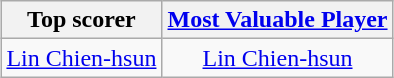<table class="wikitable" style="margin: 0 auto;">
<tr>
<th>Top scorer</th>
<th><a href='#'>Most Valuable Player</a></th>
</tr>
<tr>
<td align = center> <a href='#'>Lin Chien-hsun</a></td>
<td align = center> <a href='#'>Lin Chien-hsun</a></td>
</tr>
</table>
